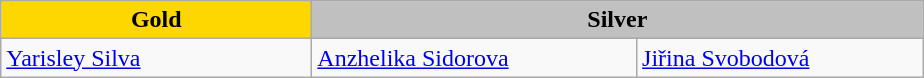<table class="wikitable" style="text-align:left">
<tr align="center">
<td width=200 bgcolor=gold><strong>Gold</strong></td>
<td width=400 colspan=2 bgcolor=silver><strong>Silver</strong></td>
</tr>
<tr>
<td><a href='#'>Yarisley Silva</a><br><em></em></td>
<td><a href='#'>Anzhelika Sidorova</a><br><em></em></td>
<td><a href='#'>Jiřina Svobodová</a><br><em></em></td>
</tr>
</table>
